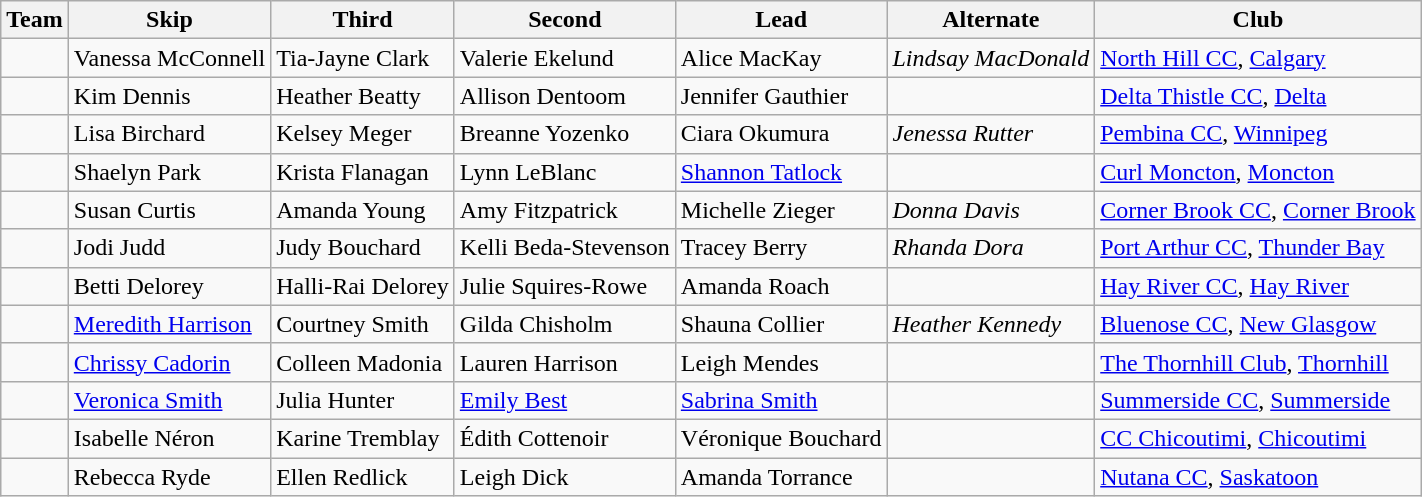<table class="wikitable">
<tr>
<th scope="col">Team</th>
<th scope="col">Skip</th>
<th scope="col">Third</th>
<th scope="col">Second</th>
<th scope="col">Lead</th>
<th scope="col">Alternate</th>
<th scope="col">Club</th>
</tr>
<tr>
<td></td>
<td>Vanessa McConnell</td>
<td>Tia-Jayne Clark</td>
<td>Valerie Ekelund</td>
<td>Alice MacKay</td>
<td><em>Lindsay MacDonald</em></td>
<td><a href='#'>North Hill CC</a>, <a href='#'>Calgary</a></td>
</tr>
<tr>
<td></td>
<td>Kim Dennis</td>
<td>Heather Beatty</td>
<td>Allison Dentoom</td>
<td>Jennifer Gauthier</td>
<td></td>
<td><a href='#'>Delta Thistle CC</a>, <a href='#'>Delta</a></td>
</tr>
<tr>
<td></td>
<td>Lisa Birchard</td>
<td>Kelsey Meger</td>
<td>Breanne Yozenko</td>
<td>Ciara Okumura</td>
<td><em>Jenessa Rutter</em></td>
<td><a href='#'>Pembina CC</a>, <a href='#'>Winnipeg</a></td>
</tr>
<tr>
<td></td>
<td>Shaelyn Park</td>
<td>Krista Flanagan</td>
<td>Lynn LeBlanc</td>
<td><a href='#'>Shannon Tatlock</a></td>
<td></td>
<td><a href='#'>Curl Moncton</a>, <a href='#'>Moncton</a></td>
</tr>
<tr>
<td></td>
<td>Susan Curtis</td>
<td>Amanda Young</td>
<td>Amy Fitzpatrick</td>
<td>Michelle Zieger</td>
<td><em>Donna Davis</em></td>
<td><a href='#'>Corner Brook CC</a>, <a href='#'>Corner Brook</a></td>
</tr>
<tr>
<td></td>
<td>Jodi Judd</td>
<td>Judy Bouchard</td>
<td>Kelli Beda-Stevenson</td>
<td>Tracey Berry</td>
<td><em>Rhanda Dora</em></td>
<td><a href='#'>Port Arthur CC</a>, <a href='#'>Thunder Bay</a></td>
</tr>
<tr>
<td></td>
<td>Betti Delorey</td>
<td>Halli-Rai Delorey</td>
<td>Julie Squires-Rowe</td>
<td>Amanda Roach</td>
<td></td>
<td><a href='#'>Hay River CC</a>, <a href='#'>Hay River</a></td>
</tr>
<tr>
<td></td>
<td><a href='#'>Meredith Harrison</a></td>
<td>Courtney Smith</td>
<td>Gilda Chisholm</td>
<td>Shauna Collier</td>
<td><em>Heather Kennedy</em></td>
<td><a href='#'>Bluenose CC</a>, <a href='#'>New Glasgow</a></td>
</tr>
<tr>
<td></td>
<td><a href='#'>Chrissy Cadorin</a></td>
<td>Colleen Madonia</td>
<td>Lauren Harrison</td>
<td>Leigh Mendes</td>
<td></td>
<td><a href='#'>The Thornhill Club</a>, <a href='#'>Thornhill</a></td>
</tr>
<tr>
<td></td>
<td><a href='#'>Veronica Smith</a></td>
<td>Julia Hunter</td>
<td><a href='#'>Emily Best</a></td>
<td><a href='#'>Sabrina Smith</a></td>
<td></td>
<td><a href='#'>Summerside CC</a>, <a href='#'>Summerside</a></td>
</tr>
<tr>
<td></td>
<td>Isabelle Néron</td>
<td>Karine Tremblay</td>
<td>Édith Cottenoir</td>
<td>Véronique Bouchard</td>
<td></td>
<td><a href='#'>CC Chicoutimi</a>, <a href='#'>Chicoutimi</a></td>
</tr>
<tr>
<td></td>
<td>Rebecca Ryde</td>
<td>Ellen Redlick</td>
<td>Leigh Dick</td>
<td>Amanda Torrance</td>
<td></td>
<td><a href='#'>Nutana CC</a>, <a href='#'>Saskatoon</a></td>
</tr>
</table>
